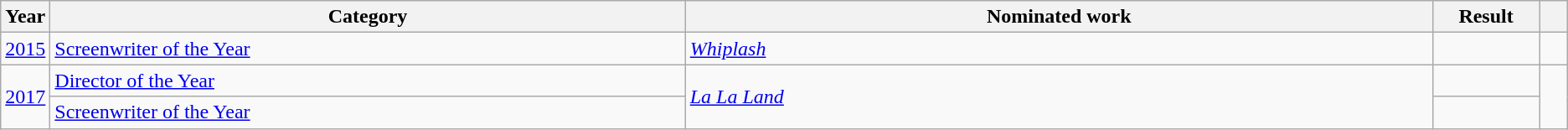<table class=wikitable>
<tr>
<th scope="col" style="width:1em;">Year</th>
<th scope="col" style="width:33em;">Category</th>
<th scope="col" style="width:39em;">Nominated work</th>
<th scope="col" style="width:5em;">Result</th>
<th scope="col" style="width:1em;"></th>
</tr>
<tr>
<td><a href='#'>2015</a></td>
<td><a href='#'>Screenwriter of the Year</a></td>
<td><em><a href='#'>Whiplash</a></em></td>
<td></td>
<td></td>
</tr>
<tr>
<td rowspan="2"><a href='#'>2017</a></td>
<td><a href='#'>Director of the Year</a></td>
<td rowspan="2"><em><a href='#'>La La Land</a></em></td>
<td></td>
<td rowspan="2"></td>
</tr>
<tr>
<td><a href='#'>Screenwriter of the Year</a></td>
<td></td>
</tr>
</table>
